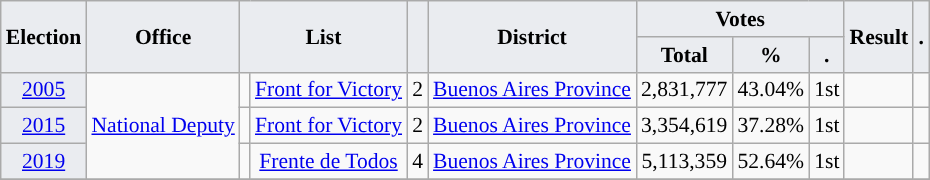<table class="wikitable" style="font-size:90%; text-align:center;">
<tr>
<th style="background-color:#EAECF0;" rowspan=2>Election</th>
<th style="background-color:#EAECF0;" rowspan=2>Office</th>
<th style="background-color:#EAECF0;" colspan=2 rowspan=2>List</th>
<th style="background-color:#EAECF0;" rowspan=2></th>
<th style="background-color:#EAECF0;" rowspan=2>District</th>
<th style="background-color:#EAECF0;" colspan=3>Votes</th>
<th style="background-color:#EAECF0;" rowspan=2>Result</th>
<th style="background-color:#EAECF0;" rowspan=2>.</th>
</tr>
<tr>
<th style="background-color:#EAECF0;">Total</th>
<th style="background-color:#EAECF0;">%</th>
<th style="background-color:#EAECF0;">.</th>
</tr>
<tr>
<td style="background-color:#EAECF0;"><a href='#'>2005</a></td>
<td rowspan="3"><a href='#'>National Deputy</a></td>
<td style="background-color:"></td>
<td><a href='#'>Front for Victory</a></td>
<td>2</td>
<td><a href='#'>Buenos Aires Province</a></td>
<td>2,831,777</td>
<td>43.04%</td>
<td>1st</td>
<td></td>
<td></td>
</tr>
<tr>
<td style="background-color:#EAECF0;"><a href='#'>2015</a></td>
<td style="background-color:"></td>
<td><a href='#'>Front for Victory</a></td>
<td>2</td>
<td><a href='#'>Buenos Aires Province</a></td>
<td>3,354,619</td>
<td>37.28%</td>
<td>1st</td>
<td></td>
<td></td>
</tr>
<tr>
<td style="background-color:#EAECF0;"><a href='#'>2019</a></td>
<td style="background-color:"></td>
<td><a href='#'>Frente de Todos</a></td>
<td>4</td>
<td><a href='#'>Buenos Aires Province</a></td>
<td>5,113,359</td>
<td>52.64%</td>
<td>1st</td>
<td></td>
<td></td>
</tr>
<tr>
</tr>
</table>
